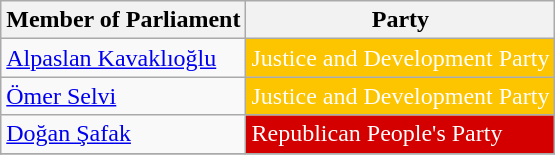<table class="wikitable">
<tr>
<th>Member of Parliament</th>
<th>Party</th>
</tr>
<tr>
<td><a href='#'>Alpaslan Kavaklıoğlu</a></td>
<td style="background:#FDC400; color:white">Justice and Development Party</td>
</tr>
<tr>
<td><a href='#'>Ömer Selvi</a></td>
<td style="background:#FDC400; color:white">Justice and Development Party</td>
</tr>
<tr>
<td><a href='#'>Doğan Şafak</a></td>
<td style="background:#D40000; color:white">Republican People's Party</td>
</tr>
<tr>
</tr>
</table>
